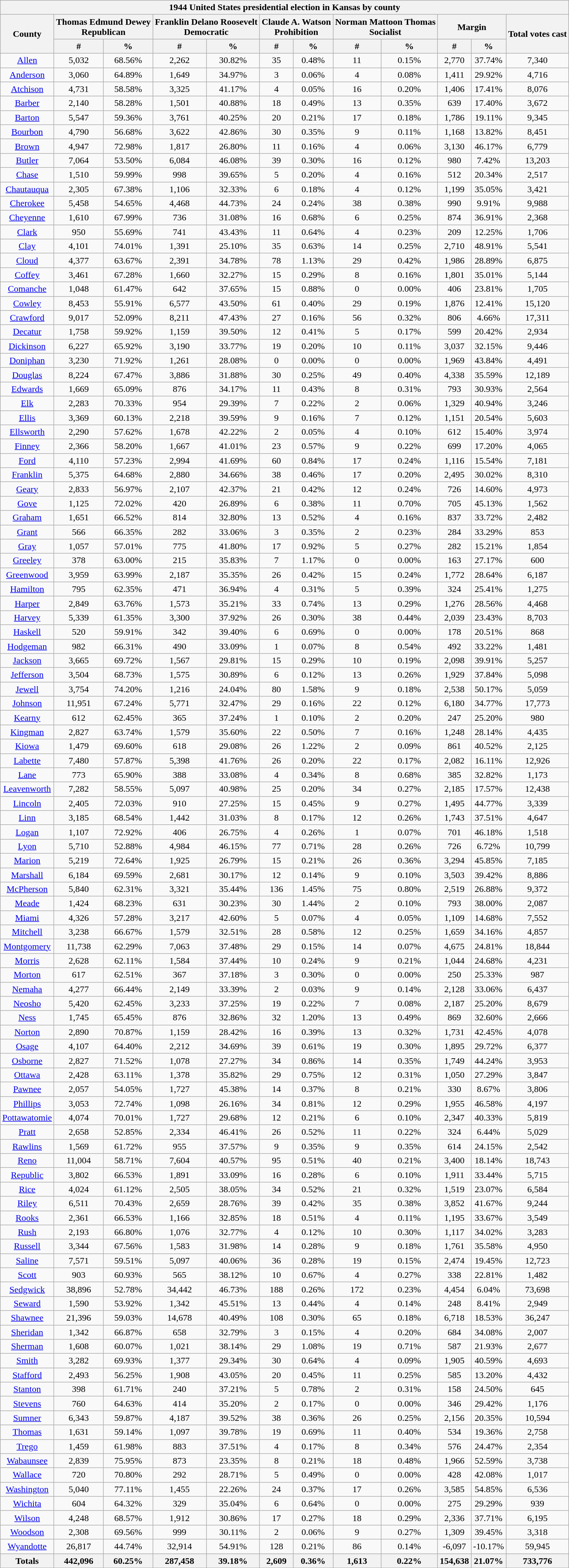<table class="wikitable sortable mw-collapsible mw-collapsed">
<tr>
<th colspan="12">1944 United States presidential election in Kansas by county</th>
</tr>
<tr>
<th style="text-align:center;" rowspan="2">County</th>
<th style="text-align:center;" colspan="2">Thomas Edmund Dewey<br>Republican</th>
<th style="text-align:center;" colspan="2">Franklin Delano Roosevelt<br>Democratic</th>
<th style="text-align:center;" colspan="2">Claude A. Watson<br>Prohibition</th>
<th style="text-align:center;" colspan="2">Norman Mattoon Thomas<br>Socialist</th>
<th style="text-align:center;" colspan="2">Margin</th>
<th style="text-align:center;" rowspan="2" data-sort-type="number">Total votes cast</th>
</tr>
<tr>
<th style="text-align:center;" data-sort-type="number">#</th>
<th style="text-align:center;" data-sort-type="number">%</th>
<th style="text-align:center;" data-sort-type="number">#</th>
<th style="text-align:center;" data-sort-type="number">%</th>
<th style="text-align:center;" data-sort-type="number">#</th>
<th style="text-align:center;" data-sort-type="number">%</th>
<th data-sort-type="number">#</th>
<th data-sort-type="number">%</th>
<th style="text-align:center;" data-sort-type="number">#</th>
<th style="text-align:center;" data-sort-type="number">%</th>
</tr>
<tr style="text-align:center;">
<td><a href='#'>Allen</a></td>
<td>5,032</td>
<td>68.56%</td>
<td>2,262</td>
<td>30.82%</td>
<td>35</td>
<td>0.48%</td>
<td>11</td>
<td>0.15%</td>
<td>2,770</td>
<td>37.74%</td>
<td>7,340</td>
</tr>
<tr style="text-align:center;">
<td><a href='#'>Anderson</a></td>
<td>3,060</td>
<td>64.89%</td>
<td>1,649</td>
<td>34.97%</td>
<td>3</td>
<td>0.06%</td>
<td>4</td>
<td>0.08%</td>
<td>1,411</td>
<td>29.92%</td>
<td>4,716</td>
</tr>
<tr style="text-align:center;">
<td><a href='#'>Atchison</a></td>
<td>4,731</td>
<td>58.58%</td>
<td>3,325</td>
<td>41.17%</td>
<td>4</td>
<td>0.05%</td>
<td>16</td>
<td>0.20%</td>
<td>1,406</td>
<td>17.41%</td>
<td>8,076</td>
</tr>
<tr style="text-align:center;">
<td><a href='#'>Barber</a></td>
<td>2,140</td>
<td>58.28%</td>
<td>1,501</td>
<td>40.88%</td>
<td>18</td>
<td>0.49%</td>
<td>13</td>
<td>0.35%</td>
<td>639</td>
<td>17.40%</td>
<td>3,672</td>
</tr>
<tr style="text-align:center;">
<td><a href='#'>Barton</a></td>
<td>5,547</td>
<td>59.36%</td>
<td>3,761</td>
<td>40.25%</td>
<td>20</td>
<td>0.21%</td>
<td>17</td>
<td>0.18%</td>
<td>1,786</td>
<td>19.11%</td>
<td>9,345</td>
</tr>
<tr style="text-align:center;">
<td><a href='#'>Bourbon</a></td>
<td>4,790</td>
<td>56.68%</td>
<td>3,622</td>
<td>42.86%</td>
<td>30</td>
<td>0.35%</td>
<td>9</td>
<td>0.11%</td>
<td>1,168</td>
<td>13.82%</td>
<td>8,451</td>
</tr>
<tr style="text-align:center;">
<td><a href='#'>Brown</a></td>
<td>4,947</td>
<td>72.98%</td>
<td>1,817</td>
<td>26.80%</td>
<td>11</td>
<td>0.16%</td>
<td>4</td>
<td>0.06%</td>
<td>3,130</td>
<td>46.17%</td>
<td>6,779</td>
</tr>
<tr style="text-align:center;">
<td><a href='#'>Butler</a></td>
<td>7,064</td>
<td>53.50%</td>
<td>6,084</td>
<td>46.08%</td>
<td>39</td>
<td>0.30%</td>
<td>16</td>
<td>0.12%</td>
<td>980</td>
<td>7.42%</td>
<td>13,203</td>
</tr>
<tr style="text-align:center;">
<td><a href='#'>Chase</a></td>
<td>1,510</td>
<td>59.99%</td>
<td>998</td>
<td>39.65%</td>
<td>5</td>
<td>0.20%</td>
<td>4</td>
<td>0.16%</td>
<td>512</td>
<td>20.34%</td>
<td>2,517</td>
</tr>
<tr style="text-align:center;">
<td><a href='#'>Chautauqua</a></td>
<td>2,305</td>
<td>67.38%</td>
<td>1,106</td>
<td>32.33%</td>
<td>6</td>
<td>0.18%</td>
<td>4</td>
<td>0.12%</td>
<td>1,199</td>
<td>35.05%</td>
<td>3,421</td>
</tr>
<tr style="text-align:center;">
<td><a href='#'>Cherokee</a></td>
<td>5,458</td>
<td>54.65%</td>
<td>4,468</td>
<td>44.73%</td>
<td>24</td>
<td>0.24%</td>
<td>38</td>
<td>0.38%</td>
<td>990</td>
<td>9.91%</td>
<td>9,988</td>
</tr>
<tr style="text-align:center;">
<td><a href='#'>Cheyenne</a></td>
<td>1,610</td>
<td>67.99%</td>
<td>736</td>
<td>31.08%</td>
<td>16</td>
<td>0.68%</td>
<td>6</td>
<td>0.25%</td>
<td>874</td>
<td>36.91%</td>
<td>2,368</td>
</tr>
<tr style="text-align:center;">
<td><a href='#'>Clark</a></td>
<td>950</td>
<td>55.69%</td>
<td>741</td>
<td>43.43%</td>
<td>11</td>
<td>0.64%</td>
<td>4</td>
<td>0.23%</td>
<td>209</td>
<td>12.25%</td>
<td>1,706</td>
</tr>
<tr style="text-align:center;">
<td><a href='#'>Clay</a></td>
<td>4,101</td>
<td>74.01%</td>
<td>1,391</td>
<td>25.10%</td>
<td>35</td>
<td>0.63%</td>
<td>14</td>
<td>0.25%</td>
<td>2,710</td>
<td>48.91%</td>
<td>5,541</td>
</tr>
<tr style="text-align:center;">
<td><a href='#'>Cloud</a></td>
<td>4,377</td>
<td>63.67%</td>
<td>2,391</td>
<td>34.78%</td>
<td>78</td>
<td>1.13%</td>
<td>29</td>
<td>0.42%</td>
<td>1,986</td>
<td>28.89%</td>
<td>6,875</td>
</tr>
<tr style="text-align:center;">
<td><a href='#'>Coffey</a></td>
<td>3,461</td>
<td>67.28%</td>
<td>1,660</td>
<td>32.27%</td>
<td>15</td>
<td>0.29%</td>
<td>8</td>
<td>0.16%</td>
<td>1,801</td>
<td>35.01%</td>
<td>5,144</td>
</tr>
<tr style="text-align:center;">
<td><a href='#'>Comanche</a></td>
<td>1,048</td>
<td>61.47%</td>
<td>642</td>
<td>37.65%</td>
<td>15</td>
<td>0.88%</td>
<td>0</td>
<td>0.00%</td>
<td>406</td>
<td>23.81%</td>
<td>1,705</td>
</tr>
<tr style="text-align:center;">
<td><a href='#'>Cowley</a></td>
<td>8,453</td>
<td>55.91%</td>
<td>6,577</td>
<td>43.50%</td>
<td>61</td>
<td>0.40%</td>
<td>29</td>
<td>0.19%</td>
<td>1,876</td>
<td>12.41%</td>
<td>15,120</td>
</tr>
<tr style="text-align:center;">
<td><a href='#'>Crawford</a></td>
<td>9,017</td>
<td>52.09%</td>
<td>8,211</td>
<td>47.43%</td>
<td>27</td>
<td>0.16%</td>
<td>56</td>
<td>0.32%</td>
<td>806</td>
<td>4.66%</td>
<td>17,311</td>
</tr>
<tr style="text-align:center;">
<td><a href='#'>Decatur</a></td>
<td>1,758</td>
<td>59.92%</td>
<td>1,159</td>
<td>39.50%</td>
<td>12</td>
<td>0.41%</td>
<td>5</td>
<td>0.17%</td>
<td>599</td>
<td>20.42%</td>
<td>2,934</td>
</tr>
<tr style="text-align:center;">
<td><a href='#'>Dickinson</a></td>
<td>6,227</td>
<td>65.92%</td>
<td>3,190</td>
<td>33.77%</td>
<td>19</td>
<td>0.20%</td>
<td>10</td>
<td>0.11%</td>
<td>3,037</td>
<td>32.15%</td>
<td>9,446</td>
</tr>
<tr style="text-align:center;">
<td><a href='#'>Doniphan</a></td>
<td>3,230</td>
<td>71.92%</td>
<td>1,261</td>
<td>28.08%</td>
<td>0</td>
<td>0.00%</td>
<td>0</td>
<td>0.00%</td>
<td>1,969</td>
<td>43.84%</td>
<td>4,491</td>
</tr>
<tr style="text-align:center;">
<td><a href='#'>Douglas</a></td>
<td>8,224</td>
<td>67.47%</td>
<td>3,886</td>
<td>31.88%</td>
<td>30</td>
<td>0.25%</td>
<td>49</td>
<td>0.40%</td>
<td>4,338</td>
<td>35.59%</td>
<td>12,189</td>
</tr>
<tr style="text-align:center;">
<td><a href='#'>Edwards</a></td>
<td>1,669</td>
<td>65.09%</td>
<td>876</td>
<td>34.17%</td>
<td>11</td>
<td>0.43%</td>
<td>8</td>
<td>0.31%</td>
<td>793</td>
<td>30.93%</td>
<td>2,564</td>
</tr>
<tr style="text-align:center;">
<td><a href='#'>Elk</a></td>
<td>2,283</td>
<td>70.33%</td>
<td>954</td>
<td>29.39%</td>
<td>7</td>
<td>0.22%</td>
<td>2</td>
<td>0.06%</td>
<td>1,329</td>
<td>40.94%</td>
<td>3,246</td>
</tr>
<tr style="text-align:center;">
<td><a href='#'>Ellis</a></td>
<td>3,369</td>
<td>60.13%</td>
<td>2,218</td>
<td>39.59%</td>
<td>9</td>
<td>0.16%</td>
<td>7</td>
<td>0.12%</td>
<td>1,151</td>
<td>20.54%</td>
<td>5,603</td>
</tr>
<tr style="text-align:center;">
<td><a href='#'>Ellsworth</a></td>
<td>2,290</td>
<td>57.62%</td>
<td>1,678</td>
<td>42.22%</td>
<td>2</td>
<td>0.05%</td>
<td>4</td>
<td>0.10%</td>
<td>612</td>
<td>15.40%</td>
<td>3,974</td>
</tr>
<tr style="text-align:center;">
<td><a href='#'>Finney</a></td>
<td>2,366</td>
<td>58.20%</td>
<td>1,667</td>
<td>41.01%</td>
<td>23</td>
<td>0.57%</td>
<td>9</td>
<td>0.22%</td>
<td>699</td>
<td>17.20%</td>
<td>4,065</td>
</tr>
<tr style="text-align:center;">
<td><a href='#'>Ford</a></td>
<td>4,110</td>
<td>57.23%</td>
<td>2,994</td>
<td>41.69%</td>
<td>60</td>
<td>0.84%</td>
<td>17</td>
<td>0.24%</td>
<td>1,116</td>
<td>15.54%</td>
<td>7,181</td>
</tr>
<tr style="text-align:center;">
<td><a href='#'>Franklin</a></td>
<td>5,375</td>
<td>64.68%</td>
<td>2,880</td>
<td>34.66%</td>
<td>38</td>
<td>0.46%</td>
<td>17</td>
<td>0.20%</td>
<td>2,495</td>
<td>30.02%</td>
<td>8,310</td>
</tr>
<tr style="text-align:center;">
<td><a href='#'>Geary</a></td>
<td>2,833</td>
<td>56.97%</td>
<td>2,107</td>
<td>42.37%</td>
<td>21</td>
<td>0.42%</td>
<td>12</td>
<td>0.24%</td>
<td>726</td>
<td>14.60%</td>
<td>4,973</td>
</tr>
<tr style="text-align:center;">
<td><a href='#'>Gove</a></td>
<td>1,125</td>
<td>72.02%</td>
<td>420</td>
<td>26.89%</td>
<td>6</td>
<td>0.38%</td>
<td>11</td>
<td>0.70%</td>
<td>705</td>
<td>45.13%</td>
<td>1,562</td>
</tr>
<tr style="text-align:center;">
<td><a href='#'>Graham</a></td>
<td>1,651</td>
<td>66.52%</td>
<td>814</td>
<td>32.80%</td>
<td>13</td>
<td>0.52%</td>
<td>4</td>
<td>0.16%</td>
<td>837</td>
<td>33.72%</td>
<td>2,482</td>
</tr>
<tr style="text-align:center;">
<td><a href='#'>Grant</a></td>
<td>566</td>
<td>66.35%</td>
<td>282</td>
<td>33.06%</td>
<td>3</td>
<td>0.35%</td>
<td>2</td>
<td>0.23%</td>
<td>284</td>
<td>33.29%</td>
<td>853</td>
</tr>
<tr style="text-align:center;">
<td><a href='#'>Gray</a></td>
<td>1,057</td>
<td>57.01%</td>
<td>775</td>
<td>41.80%</td>
<td>17</td>
<td>0.92%</td>
<td>5</td>
<td>0.27%</td>
<td>282</td>
<td>15.21%</td>
<td>1,854</td>
</tr>
<tr style="text-align:center;">
<td><a href='#'>Greeley</a></td>
<td>378</td>
<td>63.00%</td>
<td>215</td>
<td>35.83%</td>
<td>7</td>
<td>1.17%</td>
<td>0</td>
<td>0.00%</td>
<td>163</td>
<td>27.17%</td>
<td>600</td>
</tr>
<tr style="text-align:center;">
<td><a href='#'>Greenwood</a></td>
<td>3,959</td>
<td>63.99%</td>
<td>2,187</td>
<td>35.35%</td>
<td>26</td>
<td>0.42%</td>
<td>15</td>
<td>0.24%</td>
<td>1,772</td>
<td>28.64%</td>
<td>6,187</td>
</tr>
<tr style="text-align:center;">
<td><a href='#'>Hamilton</a></td>
<td>795</td>
<td>62.35%</td>
<td>471</td>
<td>36.94%</td>
<td>4</td>
<td>0.31%</td>
<td>5</td>
<td>0.39%</td>
<td>324</td>
<td>25.41%</td>
<td>1,275</td>
</tr>
<tr style="text-align:center;">
<td><a href='#'>Harper</a></td>
<td>2,849</td>
<td>63.76%</td>
<td>1,573</td>
<td>35.21%</td>
<td>33</td>
<td>0.74%</td>
<td>13</td>
<td>0.29%</td>
<td>1,276</td>
<td>28.56%</td>
<td>4,468</td>
</tr>
<tr style="text-align:center;">
<td><a href='#'>Harvey</a></td>
<td>5,339</td>
<td>61.35%</td>
<td>3,300</td>
<td>37.92%</td>
<td>26</td>
<td>0.30%</td>
<td>38</td>
<td>0.44%</td>
<td>2,039</td>
<td>23.43%</td>
<td>8,703</td>
</tr>
<tr style="text-align:center;">
<td><a href='#'>Haskell</a></td>
<td>520</td>
<td>59.91%</td>
<td>342</td>
<td>39.40%</td>
<td>6</td>
<td>0.69%</td>
<td>0</td>
<td>0.00%</td>
<td>178</td>
<td>20.51%</td>
<td>868</td>
</tr>
<tr style="text-align:center;">
<td><a href='#'>Hodgeman</a></td>
<td>982</td>
<td>66.31%</td>
<td>490</td>
<td>33.09%</td>
<td>1</td>
<td>0.07%</td>
<td>8</td>
<td>0.54%</td>
<td>492</td>
<td>33.22%</td>
<td>1,481</td>
</tr>
<tr style="text-align:center;">
<td><a href='#'>Jackson</a></td>
<td>3,665</td>
<td>69.72%</td>
<td>1,567</td>
<td>29.81%</td>
<td>15</td>
<td>0.29%</td>
<td>10</td>
<td>0.19%</td>
<td>2,098</td>
<td>39.91%</td>
<td>5,257</td>
</tr>
<tr style="text-align:center;">
<td><a href='#'>Jefferson</a></td>
<td>3,504</td>
<td>68.73%</td>
<td>1,575</td>
<td>30.89%</td>
<td>6</td>
<td>0.12%</td>
<td>13</td>
<td>0.26%</td>
<td>1,929</td>
<td>37.84%</td>
<td>5,098</td>
</tr>
<tr style="text-align:center;">
<td><a href='#'>Jewell</a></td>
<td>3,754</td>
<td>74.20%</td>
<td>1,216</td>
<td>24.04%</td>
<td>80</td>
<td>1.58%</td>
<td>9</td>
<td>0.18%</td>
<td>2,538</td>
<td>50.17%</td>
<td>5,059</td>
</tr>
<tr style="text-align:center;">
<td><a href='#'>Johnson</a></td>
<td>11,951</td>
<td>67.24%</td>
<td>5,771</td>
<td>32.47%</td>
<td>29</td>
<td>0.16%</td>
<td>22</td>
<td>0.12%</td>
<td>6,180</td>
<td>34.77%</td>
<td>17,773</td>
</tr>
<tr style="text-align:center;">
<td><a href='#'>Kearny</a></td>
<td>612</td>
<td>62.45%</td>
<td>365</td>
<td>37.24%</td>
<td>1</td>
<td>0.10%</td>
<td>2</td>
<td>0.20%</td>
<td>247</td>
<td>25.20%</td>
<td>980</td>
</tr>
<tr style="text-align:center;">
<td><a href='#'>Kingman</a></td>
<td>2,827</td>
<td>63.74%</td>
<td>1,579</td>
<td>35.60%</td>
<td>22</td>
<td>0.50%</td>
<td>7</td>
<td>0.16%</td>
<td>1,248</td>
<td>28.14%</td>
<td>4,435</td>
</tr>
<tr style="text-align:center;">
<td><a href='#'>Kiowa</a></td>
<td>1,479</td>
<td>69.60%</td>
<td>618</td>
<td>29.08%</td>
<td>26</td>
<td>1.22%</td>
<td>2</td>
<td>0.09%</td>
<td>861</td>
<td>40.52%</td>
<td>2,125</td>
</tr>
<tr style="text-align:center;">
<td><a href='#'>Labette</a></td>
<td>7,480</td>
<td>57.87%</td>
<td>5,398</td>
<td>41.76%</td>
<td>26</td>
<td>0.20%</td>
<td>22</td>
<td>0.17%</td>
<td>2,082</td>
<td>16.11%</td>
<td>12,926</td>
</tr>
<tr style="text-align:center;">
<td><a href='#'>Lane</a></td>
<td>773</td>
<td>65.90%</td>
<td>388</td>
<td>33.08%</td>
<td>4</td>
<td>0.34%</td>
<td>8</td>
<td>0.68%</td>
<td>385</td>
<td>32.82%</td>
<td>1,173</td>
</tr>
<tr style="text-align:center;">
<td><a href='#'>Leavenworth</a></td>
<td>7,282</td>
<td>58.55%</td>
<td>5,097</td>
<td>40.98%</td>
<td>25</td>
<td>0.20%</td>
<td>34</td>
<td>0.27%</td>
<td>2,185</td>
<td>17.57%</td>
<td>12,438</td>
</tr>
<tr style="text-align:center;">
<td><a href='#'>Lincoln</a></td>
<td>2,405</td>
<td>72.03%</td>
<td>910</td>
<td>27.25%</td>
<td>15</td>
<td>0.45%</td>
<td>9</td>
<td>0.27%</td>
<td>1,495</td>
<td>44.77%</td>
<td>3,339</td>
</tr>
<tr style="text-align:center;">
<td><a href='#'>Linn</a></td>
<td>3,185</td>
<td>68.54%</td>
<td>1,442</td>
<td>31.03%</td>
<td>8</td>
<td>0.17%</td>
<td>12</td>
<td>0.26%</td>
<td>1,743</td>
<td>37.51%</td>
<td>4,647</td>
</tr>
<tr style="text-align:center;">
<td><a href='#'>Logan</a></td>
<td>1,107</td>
<td>72.92%</td>
<td>406</td>
<td>26.75%</td>
<td>4</td>
<td>0.26%</td>
<td>1</td>
<td>0.07%</td>
<td>701</td>
<td>46.18%</td>
<td>1,518</td>
</tr>
<tr style="text-align:center;">
<td><a href='#'>Lyon</a></td>
<td>5,710</td>
<td>52.88%</td>
<td>4,984</td>
<td>46.15%</td>
<td>77</td>
<td>0.71%</td>
<td>28</td>
<td>0.26%</td>
<td>726</td>
<td>6.72%</td>
<td>10,799</td>
</tr>
<tr style="text-align:center;">
<td><a href='#'>Marion</a></td>
<td>5,219</td>
<td>72.64%</td>
<td>1,925</td>
<td>26.79%</td>
<td>15</td>
<td>0.21%</td>
<td>26</td>
<td>0.36%</td>
<td>3,294</td>
<td>45.85%</td>
<td>7,185</td>
</tr>
<tr style="text-align:center;">
<td><a href='#'>Marshall</a></td>
<td>6,184</td>
<td>69.59%</td>
<td>2,681</td>
<td>30.17%</td>
<td>12</td>
<td>0.14%</td>
<td>9</td>
<td>0.10%</td>
<td>3,503</td>
<td>39.42%</td>
<td>8,886</td>
</tr>
<tr style="text-align:center;">
<td><a href='#'>McPherson</a></td>
<td>5,840</td>
<td>62.31%</td>
<td>3,321</td>
<td>35.44%</td>
<td>136</td>
<td>1.45%</td>
<td>75</td>
<td>0.80%</td>
<td>2,519</td>
<td>26.88%</td>
<td>9,372</td>
</tr>
<tr style="text-align:center;">
<td><a href='#'>Meade</a></td>
<td>1,424</td>
<td>68.23%</td>
<td>631</td>
<td>30.23%</td>
<td>30</td>
<td>1.44%</td>
<td>2</td>
<td>0.10%</td>
<td>793</td>
<td>38.00%</td>
<td>2,087</td>
</tr>
<tr style="text-align:center;">
<td><a href='#'>Miami</a></td>
<td>4,326</td>
<td>57.28%</td>
<td>3,217</td>
<td>42.60%</td>
<td>5</td>
<td>0.07%</td>
<td>4</td>
<td>0.05%</td>
<td>1,109</td>
<td>14.68%</td>
<td>7,552</td>
</tr>
<tr style="text-align:center;">
<td><a href='#'>Mitchell</a></td>
<td>3,238</td>
<td>66.67%</td>
<td>1,579</td>
<td>32.51%</td>
<td>28</td>
<td>0.58%</td>
<td>12</td>
<td>0.25%</td>
<td>1,659</td>
<td>34.16%</td>
<td>4,857</td>
</tr>
<tr style="text-align:center;">
<td><a href='#'>Montgomery</a></td>
<td>11,738</td>
<td>62.29%</td>
<td>7,063</td>
<td>37.48%</td>
<td>29</td>
<td>0.15%</td>
<td>14</td>
<td>0.07%</td>
<td>4,675</td>
<td>24.81%</td>
<td>18,844</td>
</tr>
<tr style="text-align:center;">
<td><a href='#'>Morris</a></td>
<td>2,628</td>
<td>62.11%</td>
<td>1,584</td>
<td>37.44%</td>
<td>10</td>
<td>0.24%</td>
<td>9</td>
<td>0.21%</td>
<td>1,044</td>
<td>24.68%</td>
<td>4,231</td>
</tr>
<tr style="text-align:center;">
<td><a href='#'>Morton</a></td>
<td>617</td>
<td>62.51%</td>
<td>367</td>
<td>37.18%</td>
<td>3</td>
<td>0.30%</td>
<td>0</td>
<td>0.00%</td>
<td>250</td>
<td>25.33%</td>
<td>987</td>
</tr>
<tr style="text-align:center;">
<td><a href='#'>Nemaha</a></td>
<td>4,277</td>
<td>66.44%</td>
<td>2,149</td>
<td>33.39%</td>
<td>2</td>
<td>0.03%</td>
<td>9</td>
<td>0.14%</td>
<td>2,128</td>
<td>33.06%</td>
<td>6,437</td>
</tr>
<tr style="text-align:center;">
<td><a href='#'>Neosho</a></td>
<td>5,420</td>
<td>62.45%</td>
<td>3,233</td>
<td>37.25%</td>
<td>19</td>
<td>0.22%</td>
<td>7</td>
<td>0.08%</td>
<td>2,187</td>
<td>25.20%</td>
<td>8,679</td>
</tr>
<tr style="text-align:center;">
<td><a href='#'>Ness</a></td>
<td>1,745</td>
<td>65.45%</td>
<td>876</td>
<td>32.86%</td>
<td>32</td>
<td>1.20%</td>
<td>13</td>
<td>0.49%</td>
<td>869</td>
<td>32.60%</td>
<td>2,666</td>
</tr>
<tr style="text-align:center;">
<td><a href='#'>Norton</a></td>
<td>2,890</td>
<td>70.87%</td>
<td>1,159</td>
<td>28.42%</td>
<td>16</td>
<td>0.39%</td>
<td>13</td>
<td>0.32%</td>
<td>1,731</td>
<td>42.45%</td>
<td>4,078</td>
</tr>
<tr style="text-align:center;">
<td><a href='#'>Osage</a></td>
<td>4,107</td>
<td>64.40%</td>
<td>2,212</td>
<td>34.69%</td>
<td>39</td>
<td>0.61%</td>
<td>19</td>
<td>0.30%</td>
<td>1,895</td>
<td>29.72%</td>
<td>6,377</td>
</tr>
<tr style="text-align:center;">
<td><a href='#'>Osborne</a></td>
<td>2,827</td>
<td>71.52%</td>
<td>1,078</td>
<td>27.27%</td>
<td>34</td>
<td>0.86%</td>
<td>14</td>
<td>0.35%</td>
<td>1,749</td>
<td>44.24%</td>
<td>3,953</td>
</tr>
<tr style="text-align:center;">
<td><a href='#'>Ottawa</a></td>
<td>2,428</td>
<td>63.11%</td>
<td>1,378</td>
<td>35.82%</td>
<td>29</td>
<td>0.75%</td>
<td>12</td>
<td>0.31%</td>
<td>1,050</td>
<td>27.29%</td>
<td>3,847</td>
</tr>
<tr style="text-align:center;">
<td><a href='#'>Pawnee</a></td>
<td>2,057</td>
<td>54.05%</td>
<td>1,727</td>
<td>45.38%</td>
<td>14</td>
<td>0.37%</td>
<td>8</td>
<td>0.21%</td>
<td>330</td>
<td>8.67%</td>
<td>3,806</td>
</tr>
<tr style="text-align:center;">
<td><a href='#'>Phillips</a></td>
<td>3,053</td>
<td>72.74%</td>
<td>1,098</td>
<td>26.16%</td>
<td>34</td>
<td>0.81%</td>
<td>12</td>
<td>0.29%</td>
<td>1,955</td>
<td>46.58%</td>
<td>4,197</td>
</tr>
<tr style="text-align:center;">
<td><a href='#'>Pottawatomie</a></td>
<td>4,074</td>
<td>70.01%</td>
<td>1,727</td>
<td>29.68%</td>
<td>12</td>
<td>0.21%</td>
<td>6</td>
<td>0.10%</td>
<td>2,347</td>
<td>40.33%</td>
<td>5,819</td>
</tr>
<tr style="text-align:center;">
<td><a href='#'>Pratt</a></td>
<td>2,658</td>
<td>52.85%</td>
<td>2,334</td>
<td>46.41%</td>
<td>26</td>
<td>0.52%</td>
<td>11</td>
<td>0.22%</td>
<td>324</td>
<td>6.44%</td>
<td>5,029</td>
</tr>
<tr style="text-align:center;">
<td><a href='#'>Rawlins</a></td>
<td>1,569</td>
<td>61.72%</td>
<td>955</td>
<td>37.57%</td>
<td>9</td>
<td>0.35%</td>
<td>9</td>
<td>0.35%</td>
<td>614</td>
<td>24.15%</td>
<td>2,542</td>
</tr>
<tr style="text-align:center;">
<td><a href='#'>Reno</a></td>
<td>11,004</td>
<td>58.71%</td>
<td>7,604</td>
<td>40.57%</td>
<td>95</td>
<td>0.51%</td>
<td>40</td>
<td>0.21%</td>
<td>3,400</td>
<td>18.14%</td>
<td>18,743</td>
</tr>
<tr style="text-align:center;">
<td><a href='#'>Republic</a></td>
<td>3,802</td>
<td>66.53%</td>
<td>1,891</td>
<td>33.09%</td>
<td>16</td>
<td>0.28%</td>
<td>6</td>
<td>0.10%</td>
<td>1,911</td>
<td>33.44%</td>
<td>5,715</td>
</tr>
<tr style="text-align:center;">
<td><a href='#'>Rice</a></td>
<td>4,024</td>
<td>61.12%</td>
<td>2,505</td>
<td>38.05%</td>
<td>34</td>
<td>0.52%</td>
<td>21</td>
<td>0.32%</td>
<td>1,519</td>
<td>23.07%</td>
<td>6,584</td>
</tr>
<tr style="text-align:center;">
<td><a href='#'>Riley</a></td>
<td>6,511</td>
<td>70.43%</td>
<td>2,659</td>
<td>28.76%</td>
<td>39</td>
<td>0.42%</td>
<td>35</td>
<td>0.38%</td>
<td>3,852</td>
<td>41.67%</td>
<td>9,244</td>
</tr>
<tr style="text-align:center;">
<td><a href='#'>Rooks</a></td>
<td>2,361</td>
<td>66.53%</td>
<td>1,166</td>
<td>32.85%</td>
<td>18</td>
<td>0.51%</td>
<td>4</td>
<td>0.11%</td>
<td>1,195</td>
<td>33.67%</td>
<td>3,549</td>
</tr>
<tr style="text-align:center;">
<td><a href='#'>Rush</a></td>
<td>2,193</td>
<td>66.80%</td>
<td>1,076</td>
<td>32.77%</td>
<td>4</td>
<td>0.12%</td>
<td>10</td>
<td>0.30%</td>
<td>1,117</td>
<td>34.02%</td>
<td>3,283</td>
</tr>
<tr style="text-align:center;">
<td><a href='#'>Russell</a></td>
<td>3,344</td>
<td>67.56%</td>
<td>1,583</td>
<td>31.98%</td>
<td>14</td>
<td>0.28%</td>
<td>9</td>
<td>0.18%</td>
<td>1,761</td>
<td>35.58%</td>
<td>4,950</td>
</tr>
<tr style="text-align:center;">
<td><a href='#'>Saline</a></td>
<td>7,571</td>
<td>59.51%</td>
<td>5,097</td>
<td>40.06%</td>
<td>36</td>
<td>0.28%</td>
<td>19</td>
<td>0.15%</td>
<td>2,474</td>
<td>19.45%</td>
<td>12,723</td>
</tr>
<tr style="text-align:center;">
<td><a href='#'>Scott</a></td>
<td>903</td>
<td>60.93%</td>
<td>565</td>
<td>38.12%</td>
<td>10</td>
<td>0.67%</td>
<td>4</td>
<td>0.27%</td>
<td>338</td>
<td>22.81%</td>
<td>1,482</td>
</tr>
<tr style="text-align:center;">
<td><a href='#'>Sedgwick</a></td>
<td>38,896</td>
<td>52.78%</td>
<td>34,442</td>
<td>46.73%</td>
<td>188</td>
<td>0.26%</td>
<td>172</td>
<td>0.23%</td>
<td>4,454</td>
<td>6.04%</td>
<td>73,698</td>
</tr>
<tr style="text-align:center;">
<td><a href='#'>Seward</a></td>
<td>1,590</td>
<td>53.92%</td>
<td>1,342</td>
<td>45.51%</td>
<td>13</td>
<td>0.44%</td>
<td>4</td>
<td>0.14%</td>
<td>248</td>
<td>8.41%</td>
<td>2,949</td>
</tr>
<tr style="text-align:center;">
<td><a href='#'>Shawnee</a></td>
<td>21,396</td>
<td>59.03%</td>
<td>14,678</td>
<td>40.49%</td>
<td>108</td>
<td>0.30%</td>
<td>65</td>
<td>0.18%</td>
<td>6,718</td>
<td>18.53%</td>
<td>36,247</td>
</tr>
<tr style="text-align:center;">
<td><a href='#'>Sheridan</a></td>
<td>1,342</td>
<td>66.87%</td>
<td>658</td>
<td>32.79%</td>
<td>3</td>
<td>0.15%</td>
<td>4</td>
<td>0.20%</td>
<td>684</td>
<td>34.08%</td>
<td>2,007</td>
</tr>
<tr style="text-align:center;">
<td><a href='#'>Sherman</a></td>
<td>1,608</td>
<td>60.07%</td>
<td>1,021</td>
<td>38.14%</td>
<td>29</td>
<td>1.08%</td>
<td>19</td>
<td>0.71%</td>
<td>587</td>
<td>21.93%</td>
<td>2,677</td>
</tr>
<tr style="text-align:center;">
<td><a href='#'>Smith</a></td>
<td>3,282</td>
<td>69.93%</td>
<td>1,377</td>
<td>29.34%</td>
<td>30</td>
<td>0.64%</td>
<td>4</td>
<td>0.09%</td>
<td>1,905</td>
<td>40.59%</td>
<td>4,693</td>
</tr>
<tr style="text-align:center;">
<td><a href='#'>Stafford</a></td>
<td>2,493</td>
<td>56.25%</td>
<td>1,908</td>
<td>43.05%</td>
<td>20</td>
<td>0.45%</td>
<td>11</td>
<td>0.25%</td>
<td>585</td>
<td>13.20%</td>
<td>4,432</td>
</tr>
<tr style="text-align:center;">
<td><a href='#'>Stanton</a></td>
<td>398</td>
<td>61.71%</td>
<td>240</td>
<td>37.21%</td>
<td>5</td>
<td>0.78%</td>
<td>2</td>
<td>0.31%</td>
<td>158</td>
<td>24.50%</td>
<td>645</td>
</tr>
<tr style="text-align:center;">
<td><a href='#'>Stevens</a></td>
<td>760</td>
<td>64.63%</td>
<td>414</td>
<td>35.20%</td>
<td>2</td>
<td>0.17%</td>
<td>0</td>
<td>0.00%</td>
<td>346</td>
<td>29.42%</td>
<td>1,176</td>
</tr>
<tr style="text-align:center;">
<td><a href='#'>Sumner</a></td>
<td>6,343</td>
<td>59.87%</td>
<td>4,187</td>
<td>39.52%</td>
<td>38</td>
<td>0.36%</td>
<td>26</td>
<td>0.25%</td>
<td>2,156</td>
<td>20.35%</td>
<td>10,594</td>
</tr>
<tr style="text-align:center;">
<td><a href='#'>Thomas</a></td>
<td>1,631</td>
<td>59.14%</td>
<td>1,097</td>
<td>39.78%</td>
<td>19</td>
<td>0.69%</td>
<td>11</td>
<td>0.40%</td>
<td>534</td>
<td>19.36%</td>
<td>2,758</td>
</tr>
<tr style="text-align:center;">
<td><a href='#'>Trego</a></td>
<td>1,459</td>
<td>61.98%</td>
<td>883</td>
<td>37.51%</td>
<td>4</td>
<td>0.17%</td>
<td>8</td>
<td>0.34%</td>
<td>576</td>
<td>24.47%</td>
<td>2,354</td>
</tr>
<tr style="text-align:center;">
<td><a href='#'>Wabaunsee</a></td>
<td>2,839</td>
<td>75.95%</td>
<td>873</td>
<td>23.35%</td>
<td>8</td>
<td>0.21%</td>
<td>18</td>
<td>0.48%</td>
<td>1,966</td>
<td>52.59%</td>
<td>3,738</td>
</tr>
<tr style="text-align:center;">
<td><a href='#'>Wallace</a></td>
<td>720</td>
<td>70.80%</td>
<td>292</td>
<td>28.71%</td>
<td>5</td>
<td>0.49%</td>
<td>0</td>
<td>0.00%</td>
<td>428</td>
<td>42.08%</td>
<td>1,017</td>
</tr>
<tr style="text-align:center;">
<td><a href='#'>Washington</a></td>
<td>5,040</td>
<td>77.11%</td>
<td>1,455</td>
<td>22.26%</td>
<td>24</td>
<td>0.37%</td>
<td>17</td>
<td>0.26%</td>
<td>3,585</td>
<td>54.85%</td>
<td>6,536</td>
</tr>
<tr style="text-align:center;">
<td><a href='#'>Wichita</a></td>
<td>604</td>
<td>64.32%</td>
<td>329</td>
<td>35.04%</td>
<td>6</td>
<td>0.64%</td>
<td>0</td>
<td>0.00%</td>
<td>275</td>
<td>29.29%</td>
<td>939</td>
</tr>
<tr style="text-align:center;">
<td><a href='#'>Wilson</a></td>
<td>4,248</td>
<td>68.57%</td>
<td>1,912</td>
<td>30.86%</td>
<td>17</td>
<td>0.27%</td>
<td>18</td>
<td>0.29%</td>
<td>2,336</td>
<td>37.71%</td>
<td>6,195</td>
</tr>
<tr style="text-align:center;">
<td><a href='#'>Woodson</a></td>
<td>2,308</td>
<td>69.56%</td>
<td>999</td>
<td>30.11%</td>
<td>2</td>
<td>0.06%</td>
<td>9</td>
<td>0.27%</td>
<td>1,309</td>
<td>39.45%</td>
<td>3,318</td>
</tr>
<tr style="text-align:center;">
<td><a href='#'>Wyandotte</a></td>
<td>26,817</td>
<td>44.74%</td>
<td>32,914</td>
<td>54.91%</td>
<td>128</td>
<td>0.21%</td>
<td>86</td>
<td>0.14%</td>
<td>-6,097</td>
<td>-10.17%</td>
<td>59,945</td>
</tr>
<tr style="text-align:center;">
<th>Totals</th>
<th>442,096</th>
<th>60.25%</th>
<th>287,458</th>
<th>39.18%</th>
<th>2,609</th>
<th>0.36%</th>
<th>1,613</th>
<th>0.22%</th>
<th>154,638</th>
<th>21.07%</th>
<th>733,776</th>
</tr>
</table>
